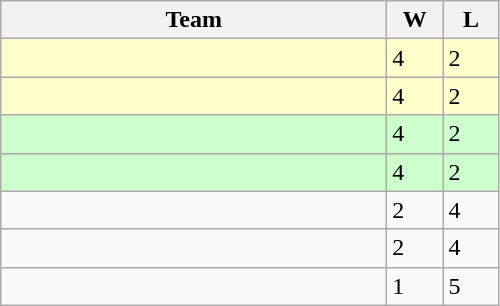<table class="wikitable">
<tr>
<th width="250px">Team</th>
<th width="30px">W</th>
<th width="30px">L</th>
</tr>
<tr bgcolor=#ffffcc>
<td></td>
<td>4</td>
<td>2</td>
</tr>
<tr bgcolor=#ffffcc>
<td></td>
<td>4</td>
<td>2</td>
</tr>
<tr bgcolor=#ccffcc>
<td></td>
<td>4</td>
<td>2</td>
</tr>
<tr bgcolor=#ccffcc>
<td></td>
<td>4</td>
<td>2</td>
</tr>
<tr>
<td></td>
<td>2</td>
<td>4</td>
</tr>
<tr>
<td></td>
<td>2</td>
<td>4</td>
</tr>
<tr>
<td></td>
<td>1</td>
<td>5</td>
</tr>
</table>
